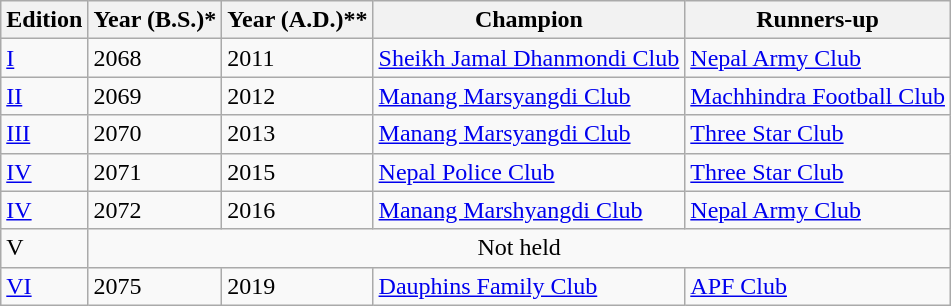<table class="wikitable" border="1">
<tr>
<th>Edition</th>
<th>Year (B.S.)*</th>
<th>Year (A.D.)**</th>
<th>Champion</th>
<th>Runners-up</th>
</tr>
<tr>
<td><a href='#'>I</a></td>
<td>2068</td>
<td>2011</td>
<td> <a href='#'>Sheikh Jamal Dhanmondi Club</a></td>
<td> <a href='#'>Nepal Army Club</a></td>
</tr>
<tr>
<td><a href='#'>II</a></td>
<td>2069</td>
<td>2012</td>
<td> <a href='#'>Manang Marsyangdi Club</a></td>
<td> <a href='#'>Machhindra Football Club</a></td>
</tr>
<tr>
<td><a href='#'>III</a></td>
<td>2070</td>
<td>2013</td>
<td> <a href='#'>Manang Marsyangdi Club</a></td>
<td> <a href='#'>Three Star Club</a></td>
</tr>
<tr>
<td><a href='#'>IV</a></td>
<td>2071</td>
<td>2015</td>
<td> <a href='#'>Nepal Police Club</a></td>
<td> <a href='#'>Three Star Club</a></td>
</tr>
<tr>
<td><a href='#'>IV</a></td>
<td>2072</td>
<td>2016</td>
<td> <a href='#'>Manang Marshyangdi Club</a></td>
<td> <a href='#'>Nepal Army Club</a></td>
</tr>
<tr>
<td>V</td>
<td colspan="4" style="text-align: center;">Not held</td>
</tr>
<tr>
<td><a href='#'>VI</a></td>
<td>2075</td>
<td>2019</td>
<td> <a href='#'>Dauphins Family Club</a></td>
<td> <a href='#'>APF Club</a></td>
</tr>
</table>
